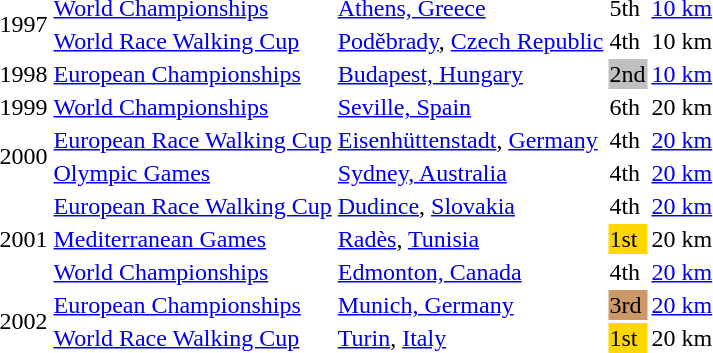<table>
<tr>
<td rowspan=2>1997</td>
<td><a href='#'>World Championships</a></td>
<td><a href='#'>Athens, Greece</a></td>
<td>5th</td>
<td><a href='#'>10 km</a></td>
</tr>
<tr>
<td><a href='#'>World Race Walking Cup</a></td>
<td><a href='#'>Poděbrady</a>, <a href='#'>Czech Republic</a></td>
<td>4th</td>
<td>10 km</td>
</tr>
<tr>
<td>1998</td>
<td><a href='#'>European Championships</a></td>
<td><a href='#'>Budapest, Hungary</a></td>
<td bgcolor="silver">2nd</td>
<td><a href='#'>10 km</a></td>
</tr>
<tr>
<td>1999</td>
<td><a href='#'>World Championships</a></td>
<td><a href='#'>Seville, Spain</a></td>
<td>6th</td>
<td>20 km</td>
</tr>
<tr>
<td rowspan=2>2000</td>
<td><a href='#'>European Race Walking Cup</a></td>
<td><a href='#'>Eisenhüttenstadt</a>, <a href='#'>Germany</a></td>
<td>4th</td>
<td><a href='#'>20 km</a></td>
</tr>
<tr>
<td><a href='#'>Olympic Games</a></td>
<td><a href='#'>Sydney, Australia</a></td>
<td>4th</td>
<td><a href='#'>20 km</a></td>
</tr>
<tr>
<td rowspan=3>2001</td>
<td><a href='#'>European Race Walking Cup</a></td>
<td><a href='#'>Dudince</a>, <a href='#'>Slovakia</a></td>
<td>4th</td>
<td><a href='#'>20 km</a></td>
</tr>
<tr>
<td><a href='#'>Mediterranean Games</a></td>
<td><a href='#'>Radès</a>, <a href='#'>Tunisia</a></td>
<td bgcolor="gold">1st</td>
<td>20 km</td>
</tr>
<tr>
<td><a href='#'>World Championships</a></td>
<td><a href='#'>Edmonton, Canada</a></td>
<td>4th</td>
<td><a href='#'>20 km</a></td>
</tr>
<tr>
<td rowspan=2>2002</td>
<td><a href='#'>European Championships</a></td>
<td><a href='#'>Munich, Germany</a></td>
<td bgcolor="cc9966">3rd</td>
<td><a href='#'>20 km</a></td>
</tr>
<tr>
<td><a href='#'>World Race Walking Cup</a></td>
<td><a href='#'>Turin</a>, <a href='#'>Italy</a></td>
<td bgcolor="gold">1st</td>
<td>20 km</td>
</tr>
</table>
